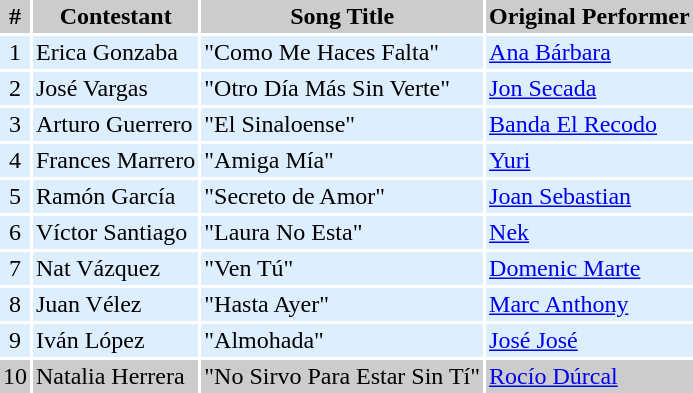<table cellpadding=2 cellspacing=2>
<tr bgcolor=#cccccc>
<th>#</th>
<th>Contestant</th>
<th>Song Title</th>
<th>Original Performer</th>
</tr>
<tr bgcolor=#DDEEFF>
<td align=center>1</td>
<td>Erica Gonzaba</td>
<td>"Como Me Haces Falta"</td>
<td><a href='#'>Ana Bárbara</a></td>
</tr>
<tr bgcolor=#DDEEFF>
<td align=center>2</td>
<td>José Vargas</td>
<td>"Otro Día Más Sin Verte"</td>
<td><a href='#'>Jon Secada</a></td>
</tr>
<tr bgcolor=#DDEEFF>
<td align=center>3</td>
<td>Arturo Guerrero</td>
<td>"El Sinaloense"</td>
<td><a href='#'>Banda El Recodo</a></td>
</tr>
<tr bgcolor=#DDEEFF>
<td align=center>4</td>
<td>Frances Marrero</td>
<td>"Amiga Mía"</td>
<td><a href='#'>Yuri</a></td>
</tr>
<tr bgcolor=#DDEEFF>
<td align=center>5</td>
<td>Ramón García</td>
<td>"Secreto de Amor"</td>
<td><a href='#'>Joan Sebastian</a></td>
</tr>
<tr bgcolor=#DDEEFF>
<td align=center>6</td>
<td>Víctor Santiago</td>
<td>"Laura No Esta"</td>
<td><a href='#'>Nek</a></td>
</tr>
<tr bgcolor=#DDEEFF>
<td align=center>7</td>
<td>Nat Vázquez</td>
<td>"Ven Tú"</td>
<td><a href='#'>Domenic Marte</a></td>
</tr>
<tr bgcolor=#DDEEFF>
<td align=center>8</td>
<td>Juan Vélez</td>
<td>"Hasta Ayer"</td>
<td><a href='#'>Marc Anthony</a></td>
</tr>
<tr bgcolor=#DDEEFF>
<td align=center>9</td>
<td>Iván López</td>
<td>"Almohada"</td>
<td><a href='#'>José José</a></td>
</tr>
<tr bgcolor=#CCCCCC>
<td align=center>10</td>
<td>Natalia Herrera</td>
<td>"No Sirvo Para Estar Sin Tí"</td>
<td><a href='#'>Rocío Dúrcal</a></td>
</tr>
</table>
